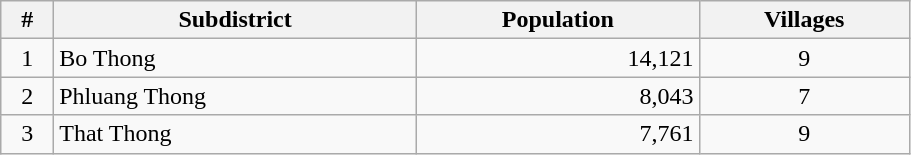<table class="wikitable" style="width:48%; display:inline-table;">
<tr>
<th>#</th>
<th>Subdistrict</th>
<th>Population</th>
<th>Villages</th>
</tr>
<tr>
<td style="text-align:center;">1</td>
<td>Bo Thong</td>
<td style="text-align:right;">14,121</td>
<td style="text-align:center;">9</td>
</tr>
<tr>
<td style="text-align:center;">2</td>
<td>Phluang Thong</td>
<td style="text-align:right;">8,043</td>
<td style="text-align:center;">7</td>
</tr>
<tr>
<td style="text-align:center;">3</td>
<td>That Thong</td>
<td style="text-align:right;">7,761</td>
<td style="text-align:center;">9</td>
</tr>
</table>
